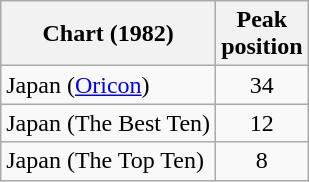<table class="wikitable sortable plainrowheaders">
<tr>
<th scope="col">Chart (1982)</th>
<th scope="col">Peak<br>position</th>
</tr>
<tr>
<td>Japan (<a href='#'>Oricon</a>)</td>
<td style="text-align:center;">34</td>
</tr>
<tr>
<td>Japan (The Best Ten)</td>
<td style="text-align:center;">12</td>
</tr>
<tr>
<td>Japan (The Top Ten)</td>
<td style="text-align:center;">8</td>
</tr>
</table>
